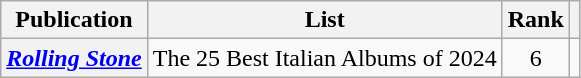<table class="wikitable sortable plainrowheaders">
<tr>
<th scope="col">Publication</th>
<th scope="col" class="unsortable">List</th>
<th scope="col" data-sort-type="number">Rank</th>
<th scope="col" class="unsortable"></th>
</tr>
<tr>
<th scope="row"><em><a href='#'>Rolling Stone</a></em></th>
<td>The 25 Best Italian Albums of 2024</td>
<td style="text-align: center;">6</td>
<td style="text-align: center;"></td>
</tr>
</table>
